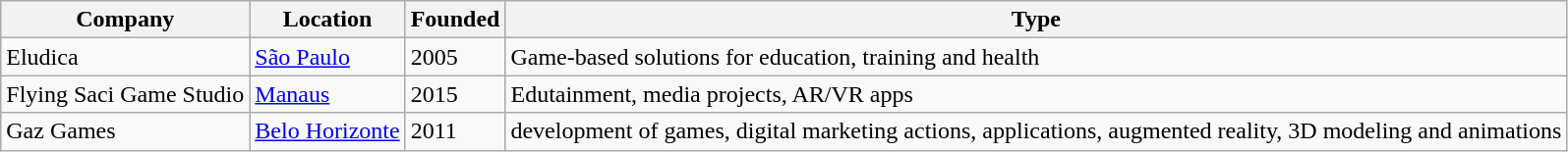<table class="wikitable sortable mw-collapsible">
<tr>
<th><strong>Company</strong></th>
<th><strong>Location</strong></th>
<th><strong>Founded</strong></th>
<th><strong>Type</strong></th>
</tr>
<tr>
<td>Eludica</td>
<td><a href='#'>São Paulo</a></td>
<td>2005</td>
<td>Game-based solutions for education, training and health</td>
</tr>
<tr>
<td>Flying Saci Game Studio</td>
<td><a href='#'>Manaus</a></td>
<td>2015</td>
<td>Edutainment, media projects, AR/VR apps</td>
</tr>
<tr>
<td>Gaz Games</td>
<td><a href='#'>Belo Horizonte</a></td>
<td>2011</td>
<td>development of games, digital marketing actions, applications, augmented reality, 3D modeling and animations</td>
</tr>
</table>
